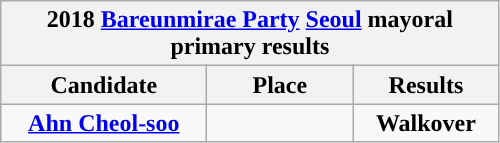<table class="wikitable" style="text-align:center;">
<tr>
<th colspan=4>2018 <a href='#'>Bareunmirae Party</a> <a href='#'>Seoul</a> mayoral primary results</th>
</tr>
<tr>
<th width=130><strong>Candidate</strong></th>
<th width=90><strong>Place</strong></th>
<th width=90><strong>Results</strong></th>
</tr>
<tr>
<td><strong><a href='#'>Ahn Cheol-soo</a></strong></td>
<td style="background:"><strong></strong></td>
<td><strong>Walkover</strong></td>
</tr>
</table>
